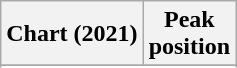<table class="wikitable sortable plainrowheaders" style="text-align:center">
<tr>
<th scope="col">Chart (2021)</th>
<th scope="col">Peak<br>position</th>
</tr>
<tr>
</tr>
<tr>
</tr>
<tr>
</tr>
<tr>
</tr>
</table>
